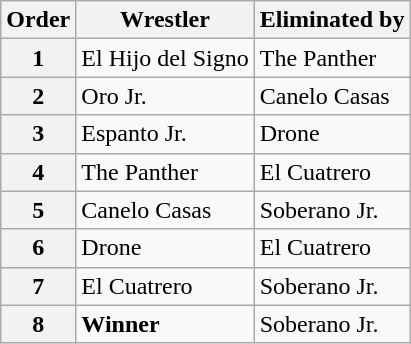<table class="wikitable" align="center">
<tr>
<th scope="col" data-sort-type="number" scope="col">Order</th>
<th scope="col">Wrestler</th>
<th scope="col">Eliminated by</th>
</tr>
<tr>
<th scope=row>1</th>
<td>El Hijo del Signo</td>
<td>The Panther</td>
</tr>
<tr>
<th scope=row>2</th>
<td>Oro Jr.</td>
<td>Canelo Casas</td>
</tr>
<tr>
<th scope=row>3</th>
<td>Espanto Jr.</td>
<td>Drone</td>
</tr>
<tr>
<th scope=row>4</th>
<td>The Panther</td>
<td>El Cuatrero</td>
</tr>
<tr>
<th scope=row>5</th>
<td>Canelo Casas</td>
<td>Soberano Jr.</td>
</tr>
<tr>
<th scope=row>6</th>
<td>Drone</td>
<td>El Cuatrero</td>
</tr>
<tr>
<th scope=row>7</th>
<td>El Cuatrero</td>
<td>Soberano Jr.</td>
</tr>
<tr>
<th scope=row>8</th>
<td><strong>Winner</strong></td>
<td>Soberano Jr.</td>
</tr>
</table>
